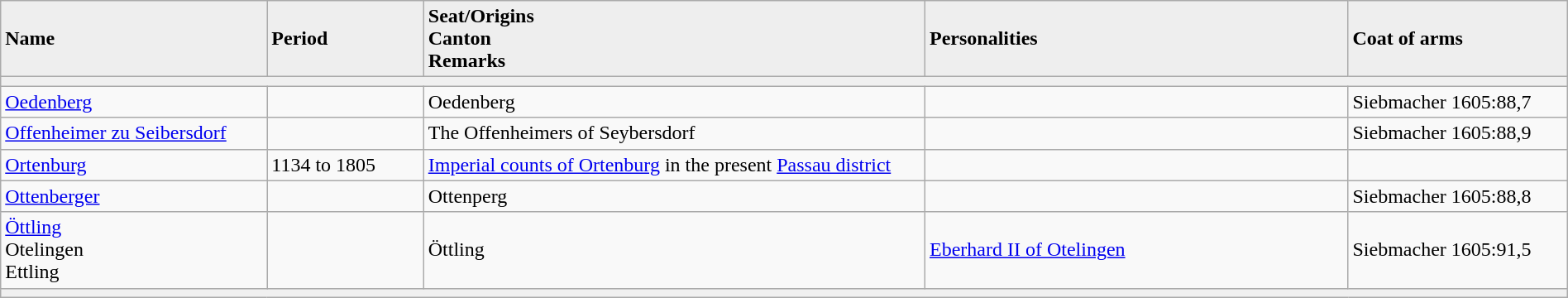<table class="wikitable" width="100%">
<tr>
<td style="background:#EEEEEE;" ! width="17%"><strong>Name</strong></td>
<td style="background:#EEEEEE;" ! width="10%"><strong>Period</strong></td>
<td style="background:#EEEEEE;" ! width="32%"><strong>Seat/Origins <br> Canton <br> Remarks</strong></td>
<td style="background:#EEEEEE;" ! width="27%"><strong>Personalities</strong></td>
<td style="background:#EEEEEE;" ! width="14%"><strong>Coat of arms</strong></td>
</tr>
<tr>
<td colspan="5" align="left" style="background:#f0f0f0;"></td>
</tr>
<tr>
<td><a href='#'>Oedenberg</a></td>
<td></td>
<td>Oedenberg</td>
<td></td>
<td>Siebmacher 1605:88,7</td>
</tr>
<tr>
<td><a href='#'>Offenheimer zu Seibersdorf</a></td>
<td></td>
<td>The Offenheimers of Seybersdorf</td>
<td></td>
<td>Siebmacher 1605:88,9</td>
</tr>
<tr>
<td><a href='#'>Ortenburg</a></td>
<td>1134 to 1805</td>
<td><a href='#'>Imperial counts of Ortenburg</a> in the present <a href='#'>Passau district</a></td>
<td></td>
<td></td>
</tr>
<tr>
<td><a href='#'>Ottenberger</a></td>
<td></td>
<td>Ottenperg</td>
<td></td>
<td>Siebmacher 1605:88,8</td>
</tr>
<tr>
<td><a href='#'>Öttling</a> <br> Otelingen <br> Ettling</td>
<td></td>
<td>Öttling</td>
<td><a href='#'>Eberhard II of Otelingen</a></td>
<td>Siebmacher 1605:91,5</td>
</tr>
<tr>
<td colspan="5" align="left" style="background:#f0f0f0;"></td>
</tr>
</table>
